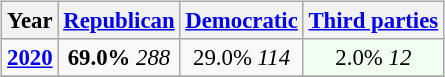<table class="wikitable" style="float:right; font-size:95%;">
<tr bgcolor=lightgrey>
<th>Year</th>
<th><a href='#'>Republican</a></th>
<th><a href='#'>Democratic</a></th>
<th><a href='#'>Third parties</a></th>
</tr>
<tr>
<td style="text-align:center;" ><strong><a href='#'>2020</a></strong></td>
<td style="text-align:center;" ><strong>69.0%</strong> <em>288</em></td>
<td style="text-align:center;" >29.0% <em>114</em></td>
<td style="text-align:center; background:honeyDew;">2.0% <em>12</em></td>
</tr>
<tr>
</tr>
</table>
